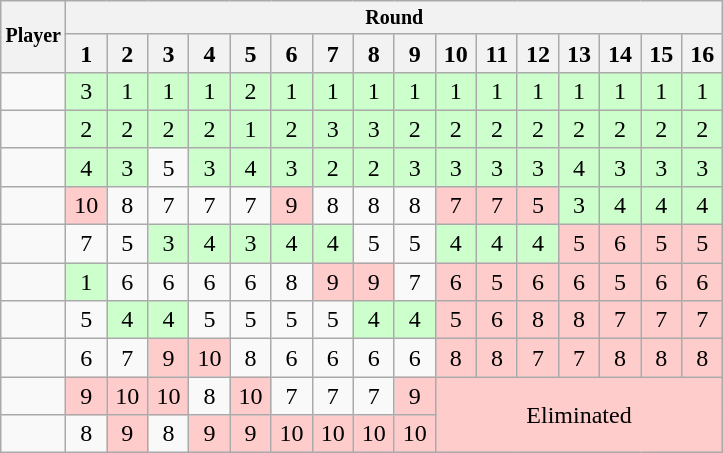<table class="wikitable">
<tr style="font-size:10pt;font-weight:bold">
<th rowspan=2>Player</th>
<th colspan=16>Round</th>
</tr>
<tr>
<th style="width:20px;">1</th>
<th style="width:20px;">2</th>
<th style="width:20px;">3</th>
<th style="width:20px;">4</th>
<th style="width:20px;">5</th>
<th style="width:20px;">6</th>
<th style="width:20px;">7</th>
<th style="width:20px;">8</th>
<th style="width:20px;">9</th>
<th style="width:20px;">10</th>
<th style="width:20px;">11</th>
<th style="width:20px;">12</th>
<th style="width:20px;">13</th>
<th style="width:20px;">14</th>
<th style="width:20px;">15</th>
<th style="width:20px;">16</th>
</tr>
<tr>
<td> </td>
<td align=center bgcolor="#ccffcc">3</td>
<td align=center bgcolor="#ccffcc">1</td>
<td align=center bgcolor="#ccffcc">1</td>
<td align=center bgcolor="#ccffcc">1</td>
<td align=center bgcolor="#ccffcc">2</td>
<td align=center bgcolor="#ccffcc">1</td>
<td align=center bgcolor="#ccffcc">1</td>
<td align=center bgcolor="#ccffcc">1</td>
<td align=center bgcolor="#ccffcc">1</td>
<td align=center bgcolor="#ccffcc">1</td>
<td align=center bgcolor="#ccffcc">1</td>
<td align=center bgcolor="#ccffcc">1</td>
<td align=center bgcolor="#ccffcc">1</td>
<td align=center bgcolor="#ccffcc">1</td>
<td align=center bgcolor="#ccffcc">1</td>
<td align=center bgcolor="#ccffcc">1</td>
</tr>
<tr>
<td> </td>
<td align=center bgcolor="#ccffcc">2</td>
<td align=center bgcolor="#ccffcc">2</td>
<td align=center bgcolor="#ccffcc">2</td>
<td align=center bgcolor="#ccffcc">2</td>
<td align=center bgcolor="#ccffcc">1</td>
<td align=center bgcolor="#ccffcc">2</td>
<td align=center bgcolor="#ccffcc">3</td>
<td align=center bgcolor="#ccffcc">3</td>
<td align=center bgcolor="#ccffcc">2</td>
<td align=center bgcolor="#ccffcc">2</td>
<td align=center bgcolor="#ccffcc">2</td>
<td align=center bgcolor="#ccffcc">2</td>
<td align=center bgcolor="#ccffcc">2</td>
<td align=center bgcolor="#ccffcc">2</td>
<td align=center bgcolor="#ccffcc">2</td>
<td align=center bgcolor="#ccffcc">2</td>
</tr>
<tr>
<td> </td>
<td align=center bgcolor="#ccffcc">4</td>
<td align=center bgcolor="#ccffcc">3</td>
<td align=center>5</td>
<td align=center bgcolor="#ccffcc">3</td>
<td align=center bgcolor="#ccffcc">4</td>
<td align=center bgcolor="#ccffcc">3</td>
<td align=center bgcolor="#ccffcc">2</td>
<td align=center bgcolor="#ccffcc">2</td>
<td align=center bgcolor="#ccffcc">3</td>
<td align=center bgcolor="#ccffcc">3</td>
<td align=center bgcolor="#ccffcc">3</td>
<td align=center bgcolor="#ccffcc">3</td>
<td align=center bgcolor="#ccffcc">4</td>
<td align=center bgcolor="#ccffcc">3</td>
<td align=center bgcolor="#ccffcc">3</td>
<td align=center bgcolor="#ccffcc">3</td>
</tr>
<tr>
<td></td>
<td align=center bgcolor="#ffcccc">10</td>
<td align=center>8</td>
<td align=center>7</td>
<td align=center>7</td>
<td align=center>7</td>
<td align=center bgcolor="#ffcccc">9</td>
<td align=center>8</td>
<td align=center>8</td>
<td align=center>8</td>
<td align=center bgcolor="#ffcccc">7</td>
<td align=center bgcolor="#ffcccc">7</td>
<td align=center bgcolor="#ffcccc">5</td>
<td align=center bgcolor="#ccffcc">3</td>
<td align=center bgcolor="#ccffcc">4</td>
<td align=center bgcolor="#ccffcc">4</td>
<td align=center bgcolor="#ccffcc">4</td>
</tr>
<tr>
<td> </td>
<td align=center>7</td>
<td align=center>5</td>
<td align=center bgcolor="#ccffcc">3</td>
<td align=center bgcolor="#ccffcc">4</td>
<td align=center bgcolor="#ccffcc">3</td>
<td align=center bgcolor="#ccffcc">4</td>
<td align=center bgcolor="#ccffcc">4</td>
<td align=center>5</td>
<td align=center>5</td>
<td align=center bgcolor="#ccffcc">4</td>
<td align=center bgcolor="#ccffcc">4</td>
<td align=center bgcolor="#ccffcc">4</td>
<td align=center bgcolor="#ffcccc">5</td>
<td align=center bgcolor="#ffcccc">6</td>
<td align=center bgcolor="#ffcccc">5</td>
<td align=center bgcolor="#ffcccc">5</td>
</tr>
<tr>
<td> </td>
<td align=center bgcolor="#ccffcc">1</td>
<td align=center>6</td>
<td align=center>6</td>
<td align=center>6</td>
<td align=center>6</td>
<td align=center>8</td>
<td align=center bgcolor="#ffcccc">9</td>
<td align=center bgcolor="#ffcccc">9</td>
<td align=center>7</td>
<td align=center bgcolor="#ffcccc">6</td>
<td align=center bgcolor="#ffcccc">5</td>
<td align=center bgcolor="#ffcccc">6</td>
<td align=center bgcolor="#ffcccc">6</td>
<td align=center bgcolor="#ffcccc">5</td>
<td align=center bgcolor="#ffcccc">6</td>
<td align=center bgcolor="#ffcccc">6</td>
</tr>
<tr>
<td> </td>
<td align=center>5</td>
<td align=center bgcolor="#ccffcc">4</td>
<td align=center bgcolor="#ccffcc">4</td>
<td align=center>5</td>
<td align=center>5</td>
<td align=center>5</td>
<td align=center>5</td>
<td align=center bgcolor="#ccffcc">4</td>
<td align=center bgcolor="#ccffcc">4</td>
<td align=center bgcolor="#ffcccc">5</td>
<td align=center bgcolor="#ffcccc">6</td>
<td align=center bgcolor="#ffcccc">8</td>
<td align=center bgcolor="#ffcccc">8</td>
<td align=center bgcolor="#ffcccc">7</td>
<td align=center bgcolor="#ffcccc">7</td>
<td align=center bgcolor="#ffcccc">7</td>
</tr>
<tr>
<td> </td>
<td align=center>6</td>
<td align=center>7</td>
<td align=center bgcolor="#ffcccc">9</td>
<td align=center bgcolor="#ffcccc">10</td>
<td align=center>8</td>
<td align=center>6</td>
<td align=center>6</td>
<td align=center>6</td>
<td align=center>6</td>
<td align=center bgcolor="#ffcccc">8</td>
<td align=center bgcolor="#ffcccc">8</td>
<td align=center bgcolor="#ffcccc">7</td>
<td align=center bgcolor="#ffcccc">7</td>
<td align=center bgcolor="#ffcccc">8</td>
<td align=center bgcolor="#ffcccc">8</td>
<td align=center bgcolor="#ffcccc">8</td>
</tr>
<tr>
<td> </td>
<td align=center bgcolor="#ffcccc">9</td>
<td align=center bgcolor="#ffcccc">10</td>
<td align=center bgcolor="#ffcccc">10</td>
<td align=center>8</td>
<td align=center bgcolor="#ffcccc">10</td>
<td align=center>7</td>
<td align=center>7</td>
<td align=center>7</td>
<td align=center bgcolor="#ffcccc">9</td>
<td align=center bgcolor="#ffcccc" colspan=7 rowspan=2>Eliminated</td>
</tr>
<tr>
<td> </td>
<td align=center>8</td>
<td align=center bgcolor="#ffcccc">9</td>
<td align=center>8</td>
<td align=center bgcolor="#ffcccc">9</td>
<td align=center bgcolor="#ffcccc">9</td>
<td align=center bgcolor="#ffcccc">10</td>
<td align=center bgcolor="#ffcccc">10</td>
<td align=center bgcolor="#ffcccc">10</td>
<td align=center bgcolor="#ffcccc">10</td>
</tr>
</table>
